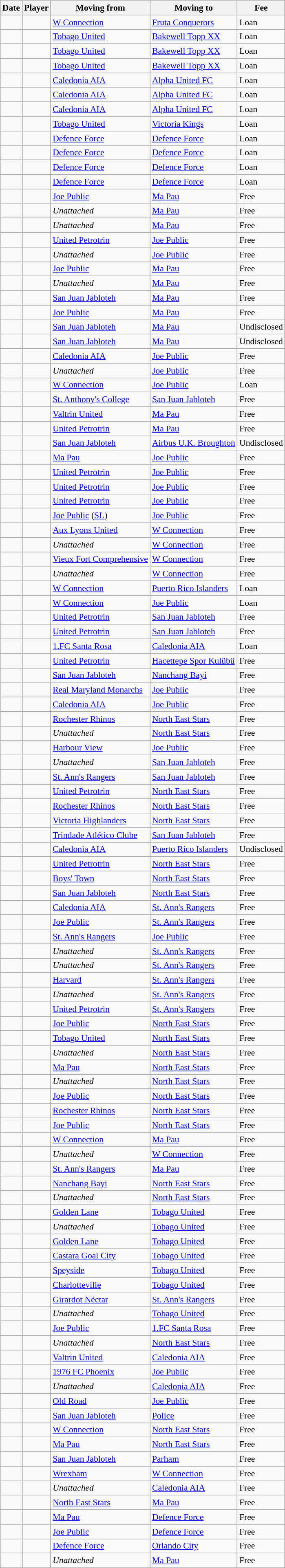<table class="wikitable sortable" style="font-size:90%;">
<tr>
<th>Date</th>
<th>Player</th>
<th>Moving from</th>
<th>Moving to</th>
<th>Fee</th>
</tr>
<tr>
<td><strong></strong></td>
<td> </td>
<td><a href='#'>W Connection</a></td>
<td> <a href='#'>Fruta Conquerors</a></td>
<td>Loan</td>
</tr>
<tr>
<td><strong></strong></td>
<td> </td>
<td><a href='#'>Tobago United</a></td>
<td> <a href='#'>Bakewell Topp XX</a></td>
<td>Loan</td>
</tr>
<tr>
<td><strong></strong></td>
<td> </td>
<td><a href='#'>Tobago United</a></td>
<td> <a href='#'>Bakewell Topp XX</a></td>
<td>Loan</td>
</tr>
<tr>
<td><strong></strong></td>
<td> </td>
<td><a href='#'>Tobago United</a></td>
<td> <a href='#'>Bakewell Topp XX</a></td>
<td>Loan</td>
</tr>
<tr>
<td><strong></strong></td>
<td></td>
<td><a href='#'>Caledonia AIA</a></td>
<td> <a href='#'>Alpha United FC</a></td>
<td>Loan</td>
</tr>
<tr>
<td><strong></strong></td>
<td></td>
<td><a href='#'>Caledonia AIA</a></td>
<td> <a href='#'>Alpha United FC</a></td>
<td>Loan</td>
</tr>
<tr>
<td><strong></strong></td>
<td> </td>
<td><a href='#'>Caledonia AIA</a></td>
<td> <a href='#'>Alpha United FC</a></td>
<td>Loan</td>
</tr>
<tr>
<td><strong></strong></td>
<td> </td>
<td><a href='#'>Tobago United</a></td>
<td> <a href='#'>Victoria Kings</a></td>
<td>Loan</td>
</tr>
<tr>
<td><strong></strong></td>
<td></td>
<td><a href='#'>Defence Force</a></td>
<td> <a href='#'>Defence Force</a></td>
<td>Loan</td>
</tr>
<tr>
<td><strong></strong></td>
<td></td>
<td><a href='#'>Defence Force</a></td>
<td> <a href='#'>Defence Force</a></td>
<td>Loan</td>
</tr>
<tr>
<td><strong></strong></td>
<td></td>
<td><a href='#'>Defence Force</a></td>
<td> <a href='#'>Defence Force</a></td>
<td>Loan</td>
</tr>
<tr>
<td><strong></strong></td>
<td></td>
<td><a href='#'>Defence Force</a></td>
<td> <a href='#'>Defence Force</a></td>
<td>Loan</td>
</tr>
<tr>
<td><strong></strong></td>
<td></td>
<td><a href='#'>Joe Public</a></td>
<td><a href='#'>Ma Pau</a></td>
<td>Free</td>
</tr>
<tr>
<td><strong></strong></td>
<td></td>
<td><em>Unattached</em></td>
<td><a href='#'>Ma Pau</a></td>
<td>Free</td>
</tr>
<tr>
<td><strong></strong></td>
<td></td>
<td><em>Unattached</em></td>
<td><a href='#'>Ma Pau</a></td>
<td>Free</td>
</tr>
<tr>
<td><strong></strong></td>
<td></td>
<td><a href='#'>United Petrotrin</a></td>
<td><a href='#'>Joe Public</a></td>
<td>Free</td>
</tr>
<tr>
<td><strong></strong></td>
<td></td>
<td><em>Unattached</em></td>
<td><a href='#'>Joe Public</a></td>
<td>Free</td>
</tr>
<tr>
<td><strong></strong></td>
<td> </td>
<td><a href='#'>Joe Public</a></td>
<td><a href='#'>Ma Pau</a></td>
<td>Free</td>
</tr>
<tr>
<td><strong></strong></td>
<td></td>
<td><em>Unattached</em></td>
<td><a href='#'>Ma Pau</a></td>
<td>Free</td>
</tr>
<tr>
<td><strong></strong></td>
<td></td>
<td><a href='#'>San Juan Jabloteh</a></td>
<td><a href='#'>Ma Pau</a></td>
<td>Free</td>
</tr>
<tr>
<td><strong></strong></td>
<td></td>
<td><a href='#'>Joe Public</a></td>
<td><a href='#'>Ma Pau</a></td>
<td>Free</td>
</tr>
<tr>
<td><strong></strong></td>
<td></td>
<td><a href='#'>San Juan Jabloteh</a></td>
<td><a href='#'>Ma Pau</a></td>
<td>Undisclosed</td>
</tr>
<tr>
<td><strong></strong></td>
<td></td>
<td><a href='#'>San Juan Jabloteh</a></td>
<td><a href='#'>Ma Pau</a></td>
<td>Undisclosed</td>
</tr>
<tr>
<td><strong></strong></td>
<td> </td>
<td><a href='#'>Caledonia AIA</a></td>
<td><a href='#'>Joe Public</a></td>
<td>Free</td>
</tr>
<tr>
<td><strong></strong></td>
<td></td>
<td><em>Unattached</em></td>
<td><a href='#'>Joe Public</a></td>
<td>Free</td>
</tr>
<tr>
<td><strong></strong></td>
<td></td>
<td><a href='#'>W Connection</a></td>
<td><a href='#'>Joe Public</a></td>
<td>Loan</td>
</tr>
<tr>
<td><strong></strong></td>
<td></td>
<td><a href='#'>St. Anthony's College</a></td>
<td><a href='#'>San Juan Jabloteh</a></td>
<td>Free</td>
</tr>
<tr>
<td><strong></strong></td>
<td></td>
<td><a href='#'>Valtrin United</a></td>
<td><a href='#'>Ma Pau</a></td>
<td>Free</td>
</tr>
<tr>
<td><strong></strong></td>
<td></td>
<td><a href='#'>United Petrotrin</a></td>
<td><a href='#'>Ma Pau</a></td>
<td>Free</td>
</tr>
<tr>
<td><strong></strong></td>
<td></td>
<td><a href='#'>San Juan Jabloteh</a></td>
<td> <a href='#'>Airbus U.K. Broughton</a></td>
<td>Undisclosed</td>
</tr>
<tr>
<td><strong></strong></td>
<td></td>
<td><a href='#'>Ma Pau</a></td>
<td><a href='#'>Joe Public</a></td>
<td>Free</td>
</tr>
<tr>
<td><strong></strong></td>
<td></td>
<td><a href='#'>United Petrotrin</a></td>
<td><a href='#'>Joe Public</a></td>
<td>Free</td>
</tr>
<tr>
<td><strong></strong></td>
<td></td>
<td><a href='#'>United Petrotrin</a></td>
<td><a href='#'>Joe Public</a></td>
<td>Free</td>
</tr>
<tr>
<td><strong></strong></td>
<td></td>
<td><a href='#'>United Petrotrin</a></td>
<td><a href='#'>Joe Public</a></td>
<td>Free</td>
</tr>
<tr>
<td><strong></strong></td>
<td></td>
<td><a href='#'>Joe Public</a> (<a href='#'>SL</a>)</td>
<td><a href='#'>Joe Public</a></td>
<td>Free</td>
</tr>
<tr>
<td><strong></strong></td>
<td> </td>
<td> <a href='#'>Aux Lyons United</a></td>
<td><a href='#'>W Connection</a></td>
<td>Free</td>
</tr>
<tr>
<td><strong></strong></td>
<td> </td>
<td><em>Unattached</em></td>
<td><a href='#'>W Connection</a></td>
<td>Free</td>
</tr>
<tr>
<td><strong></strong></td>
<td> </td>
<td> <a href='#'>Vieux Fort Comprehensive</a></td>
<td><a href='#'>W Connection</a></td>
<td>Free</td>
</tr>
<tr>
<td><strong></strong></td>
<td> </td>
<td><em>Unattached</em></td>
<td><a href='#'>W Connection</a></td>
<td>Free</td>
</tr>
<tr>
<td><strong></strong></td>
<td> </td>
<td><a href='#'>W Connection</a></td>
<td> <a href='#'>Puerto Rico Islanders</a></td>
<td>Loan</td>
</tr>
<tr>
<td><strong></strong></td>
<td></td>
<td><a href='#'>W Connection</a></td>
<td><a href='#'>Joe Public</a></td>
<td>Loan</td>
</tr>
<tr>
<td><strong></strong></td>
<td></td>
<td><a href='#'>United Petrotrin</a></td>
<td><a href='#'>San Juan Jabloteh</a></td>
<td>Free</td>
</tr>
<tr>
<td><strong></strong></td>
<td></td>
<td><a href='#'>United Petrotrin</a></td>
<td><a href='#'>San Juan Jabloteh</a></td>
<td>Free</td>
</tr>
<tr>
<td><strong></strong></td>
<td></td>
<td><a href='#'>1.FC Santa Rosa</a></td>
<td><a href='#'>Caledonia AIA</a></td>
<td>Loan</td>
</tr>
<tr>
<td><strong></strong></td>
<td></td>
<td><a href='#'>United Petrotrin</a></td>
<td> <a href='#'>Hacettepe Spor Kulübü</a></td>
<td>Free</td>
</tr>
<tr>
<td><strong></strong></td>
<td></td>
<td><a href='#'>San Juan Jabloteh</a></td>
<td> <a href='#'>Nanchang Bayi</a></td>
<td>Free</td>
</tr>
<tr>
<td><strong></strong></td>
<td> </td>
<td> <a href='#'>Real Maryland Monarchs</a></td>
<td><a href='#'>Joe Public</a></td>
<td>Free</td>
</tr>
<tr>
<td><strong></strong></td>
<td></td>
<td><a href='#'>Caledonia AIA</a></td>
<td><a href='#'>Joe Public</a></td>
<td>Free</td>
</tr>
<tr>
<td><strong></strong></td>
<td></td>
<td> <a href='#'>Rochester Rhinos</a></td>
<td><a href='#'>North East Stars</a></td>
<td>Free</td>
</tr>
<tr>
<td><strong></strong></td>
<td> </td>
<td><em>Unattached</em></td>
<td><a href='#'>North East Stars</a></td>
<td>Free</td>
</tr>
<tr>
<td><strong></strong></td>
<td> </td>
<td> <a href='#'>Harbour View</a></td>
<td><a href='#'>Joe Public</a></td>
<td>Free</td>
</tr>
<tr>
<td><strong></strong></td>
<td></td>
<td><em>Unattached</em></td>
<td><a href='#'>San Juan Jabloteh</a></td>
<td>Free</td>
</tr>
<tr>
<td><strong></strong></td>
<td></td>
<td><a href='#'>St. Ann's Rangers</a></td>
<td><a href='#'>San Juan Jabloteh</a></td>
<td>Free</td>
</tr>
<tr>
<td><strong></strong></td>
<td></td>
<td><a href='#'>United Petrotrin</a></td>
<td><a href='#'>North East Stars</a></td>
<td>Free</td>
</tr>
<tr>
<td><strong></strong></td>
<td></td>
<td> <a href='#'>Rochester Rhinos</a></td>
<td><a href='#'>North East Stars</a></td>
<td>Free</td>
</tr>
<tr>
<td><strong></strong></td>
<td></td>
<td> <a href='#'>Victoria Highlanders</a></td>
<td><a href='#'>North East Stars</a></td>
<td>Free</td>
</tr>
<tr>
<td><strong></strong></td>
<td> </td>
<td> <a href='#'>Trindade Atlético Clube</a></td>
<td><a href='#'>San Juan Jabloteh</a></td>
<td>Free</td>
</tr>
<tr>
<td><strong></strong></td>
<td></td>
<td><a href='#'>Caledonia AIA</a></td>
<td> <a href='#'>Puerto Rico Islanders</a></td>
<td>Undisclosed</td>
</tr>
<tr>
<td><strong></strong></td>
<td></td>
<td><a href='#'>United Petrotrin</a></td>
<td><a href='#'>North East Stars</a></td>
<td>Free</td>
</tr>
<tr>
<td><strong></strong></td>
<td> </td>
<td> <a href='#'>Boys' Town</a></td>
<td><a href='#'>North East Stars</a></td>
<td>Free</td>
</tr>
<tr>
<td><strong></strong></td>
<td></td>
<td><a href='#'>San Juan Jabloteh</a></td>
<td><a href='#'>North East Stars</a></td>
<td>Free</td>
</tr>
<tr>
<td><strong></strong></td>
<td></td>
<td><a href='#'>Caledonia AIA</a></td>
<td><a href='#'>St. Ann's Rangers</a></td>
<td>Free</td>
</tr>
<tr>
<td><strong></strong></td>
<td></td>
<td><a href='#'>Joe Public</a></td>
<td><a href='#'>St. Ann's Rangers</a></td>
<td>Free</td>
</tr>
<tr>
<td><strong></strong></td>
<td></td>
<td><a href='#'>St. Ann's Rangers</a></td>
<td><a href='#'>Joe Public</a></td>
<td>Free</td>
</tr>
<tr>
<td><strong></strong></td>
<td></td>
<td><em>Unattached</em></td>
<td><a href='#'>St. Ann's Rangers</a></td>
<td>Free</td>
</tr>
<tr>
<td><strong></strong></td>
<td></td>
<td><em>Unattached</em></td>
<td><a href='#'>St. Ann's Rangers</a></td>
<td>Free</td>
</tr>
<tr>
<td><strong></strong></td>
<td></td>
<td><a href='#'>Harvard</a></td>
<td><a href='#'>St. Ann's Rangers</a></td>
<td>Free</td>
</tr>
<tr>
<td><strong></strong></td>
<td></td>
<td><em>Unattached</em></td>
<td><a href='#'>St. Ann's Rangers</a></td>
<td>Free</td>
</tr>
<tr>
<td><strong></strong></td>
<td></td>
<td><a href='#'>United Petrotrin</a></td>
<td><a href='#'>St. Ann's Rangers</a></td>
<td>Free</td>
</tr>
<tr>
<td><strong></strong></td>
<td></td>
<td><a href='#'>Joe Public</a></td>
<td><a href='#'>North East Stars</a></td>
<td>Free</td>
</tr>
<tr>
<td><strong></strong></td>
<td> </td>
<td><a href='#'>Tobago United</a></td>
<td><a href='#'>North East Stars</a></td>
<td>Free</td>
</tr>
<tr>
<td><strong></strong></td>
<td> </td>
<td><em>Unattached</em></td>
<td><a href='#'>North East Stars</a></td>
<td>Free</td>
</tr>
<tr>
<td><strong></strong></td>
<td> </td>
<td><a href='#'>Ma Pau</a></td>
<td><a href='#'>North East Stars</a></td>
<td>Free</td>
</tr>
<tr>
<td><strong></strong></td>
<td> </td>
<td><em>Unattached</em></td>
<td><a href='#'>North East Stars</a></td>
<td>Free</td>
</tr>
<tr>
<td><strong></strong></td>
<td> </td>
<td><a href='#'>Joe Public</a></td>
<td><a href='#'>North East Stars</a></td>
<td>Free</td>
</tr>
<tr>
<td><strong></strong></td>
<td></td>
<td> <a href='#'>Rochester Rhinos</a></td>
<td><a href='#'>North East Stars</a></td>
<td>Free</td>
</tr>
<tr>
<td><strong></strong></td>
<td></td>
<td><a href='#'>Joe Public</a></td>
<td><a href='#'>North East Stars</a></td>
<td>Free</td>
</tr>
<tr>
<td><strong></strong></td>
<td></td>
<td><a href='#'>W Connection</a></td>
<td><a href='#'>Ma Pau</a></td>
<td>Free</td>
</tr>
<tr>
<td><strong></strong></td>
<td> </td>
<td><em>Unattached</em></td>
<td><a href='#'>W Connection</a></td>
<td>Free</td>
</tr>
<tr>
<td><strong></strong></td>
<td></td>
<td><a href='#'>St. Ann's Rangers</a></td>
<td><a href='#'>Ma Pau</a></td>
<td>Free</td>
</tr>
<tr>
<td><strong></strong></td>
<td></td>
<td> <a href='#'>Nanchang Bayi</a></td>
<td><a href='#'>North East Stars</a></td>
<td>Free</td>
</tr>
<tr>
<td><strong></strong></td>
<td> </td>
<td><em>Unattached</em></td>
<td><a href='#'>North East Stars</a></td>
<td>Free</td>
</tr>
<tr>
<td><strong></strong></td>
<td></td>
<td><a href='#'>Golden Lane</a></td>
<td><a href='#'>Tobago United</a></td>
<td>Free</td>
</tr>
<tr>
<td><strong></strong></td>
<td></td>
<td><em>Unattached</em></td>
<td><a href='#'>Tobago United</a></td>
<td>Free</td>
</tr>
<tr>
<td><strong></strong></td>
<td></td>
<td><a href='#'>Golden Lane</a></td>
<td><a href='#'>Tobago United</a></td>
<td>Free</td>
</tr>
<tr>
<td><strong></strong></td>
<td></td>
<td><a href='#'>Castara Goal City</a></td>
<td><a href='#'>Tobago United</a></td>
<td>Free</td>
</tr>
<tr>
<td><strong></strong></td>
<td></td>
<td><a href='#'>Speyside</a></td>
<td><a href='#'>Tobago United</a></td>
<td>Free</td>
</tr>
<tr>
<td><strong></strong></td>
<td></td>
<td><a href='#'>Charlotteville</a></td>
<td><a href='#'>Tobago United</a></td>
<td>Free</td>
</tr>
<tr>
<td><strong></strong></td>
<td> </td>
<td> <a href='#'>Girardot Néctar</a></td>
<td><a href='#'>St. Ann's Rangers</a></td>
<td>Free</td>
</tr>
<tr>
<td><strong></strong></td>
<td></td>
<td><em>Unattached</em></td>
<td><a href='#'>Tobago United</a></td>
<td>Free</td>
</tr>
<tr>
<td><strong></strong></td>
<td></td>
<td><a href='#'>Joe Public</a></td>
<td><a href='#'>1.FC Santa Rosa</a></td>
<td>Free</td>
</tr>
<tr>
<td><strong></strong></td>
<td> </td>
<td><em>Unattached</em></td>
<td><a href='#'>North East Stars</a></td>
<td>Free</td>
</tr>
<tr>
<td><strong></strong></td>
<td></td>
<td><a href='#'>Valtrin United</a></td>
<td><a href='#'>Caledonia AIA</a></td>
<td>Free</td>
</tr>
<tr>
<td><strong></strong></td>
<td></td>
<td><a href='#'>1976 FC Phoenix</a></td>
<td><a href='#'>Joe Public</a></td>
<td>Free</td>
</tr>
<tr>
<td><strong></strong></td>
<td></td>
<td><em>Unattached</em></td>
<td><a href='#'>Caledonia AIA</a></td>
<td>Free</td>
</tr>
<tr>
<td><strong></strong></td>
<td> </td>
<td> <a href='#'>Old Road</a></td>
<td><a href='#'>Joe Public</a></td>
<td>Free</td>
</tr>
<tr>
<td><strong></strong></td>
<td></td>
<td><a href='#'>San Juan Jabloteh</a></td>
<td><a href='#'>Police</a></td>
<td>Free</td>
</tr>
<tr>
<td><strong></strong></td>
<td></td>
<td><a href='#'>W Connection</a></td>
<td><a href='#'>North East Stars</a></td>
<td>Free</td>
</tr>
<tr>
<td><strong></strong></td>
<td></td>
<td><a href='#'>Ma Pau</a></td>
<td><a href='#'>North East Stars</a></td>
<td>Free</td>
</tr>
<tr>
<td><strong></strong></td>
<td> </td>
<td><a href='#'>San Juan Jabloteh</a></td>
<td> <a href='#'>Parham</a></td>
<td>Free</td>
</tr>
<tr>
<td><strong></strong></td>
<td></td>
<td> <a href='#'>Wrexham</a></td>
<td><a href='#'>W Connection</a></td>
<td>Free</td>
</tr>
<tr>
<td><strong></strong></td>
<td> </td>
<td><em>Unattached</em></td>
<td><a href='#'>Caledonia AIA</a></td>
<td>Free</td>
</tr>
<tr>
<td><strong></strong></td>
<td></td>
<td><a href='#'>North East Stars</a></td>
<td><a href='#'>Ma Pau</a></td>
<td>Free</td>
</tr>
<tr>
<td><strong></strong></td>
<td></td>
<td><a href='#'>Ma Pau</a></td>
<td><a href='#'>Defence Force</a></td>
<td>Free</td>
</tr>
<tr>
<td><strong></strong></td>
<td></td>
<td><a href='#'>Joe Public</a></td>
<td><a href='#'>Defence Force</a></td>
<td>Free</td>
</tr>
<tr>
<td><strong></strong></td>
<td></td>
<td><a href='#'>Defence Force</a></td>
<td> <a href='#'>Orlando City</a></td>
<td>Free</td>
</tr>
<tr>
<td><strong></strong></td>
<td></td>
<td><em>Unattached</em></td>
<td><a href='#'>Ma Pau</a></td>
<td>Free</td>
</tr>
</table>
